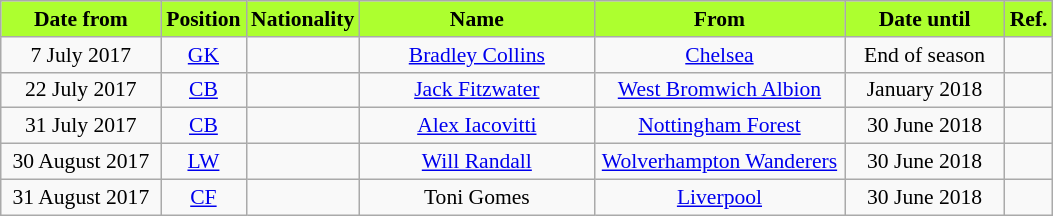<table class="wikitable"  style="text-align:center; font-size:90%; ">
<tr>
<th style="background:#ADFF2F; color:#000000; width:100px;">Date from</th>
<th style="background:#ADFF2F; color:#000000; width:50px;">Position</th>
<th style="background:#ADFF2F; color:#000000; width:50px;">Nationality</th>
<th style="background:#ADFF2F; color:#000000; width:150px;">Name</th>
<th style="background:#ADFF2F; color:#000000; width:160px;">From</th>
<th style="background:#ADFF2F; color:#000000; width:100px;">Date until</th>
<th style="background:#ADFF2F; color:#000000; width:25px;">Ref.</th>
</tr>
<tr>
<td>7 July 2017</td>
<td><a href='#'>GK</a></td>
<td></td>
<td><a href='#'>Bradley Collins</a></td>
<td><a href='#'>Chelsea</a></td>
<td>End of season</td>
<td></td>
</tr>
<tr>
<td>22 July 2017</td>
<td><a href='#'>CB</a></td>
<td></td>
<td><a href='#'>Jack Fitzwater</a></td>
<td><a href='#'>West Bromwich Albion</a></td>
<td>January 2018</td>
<td></td>
</tr>
<tr>
<td>31 July 2017</td>
<td><a href='#'>CB</a></td>
<td></td>
<td><a href='#'>Alex Iacovitti</a></td>
<td><a href='#'>Nottingham Forest</a></td>
<td>30 June 2018</td>
<td></td>
</tr>
<tr>
<td>30 August 2017</td>
<td><a href='#'>LW</a></td>
<td></td>
<td><a href='#'>Will Randall</a></td>
<td><a href='#'>Wolverhampton Wanderers</a></td>
<td>30 June 2018</td>
<td></td>
</tr>
<tr>
<td>31 August 2017</td>
<td><a href='#'>CF</a></td>
<td></td>
<td>Toni Gomes</td>
<td><a href='#'>Liverpool</a></td>
<td>30 June 2018</td>
<td></td>
</tr>
</table>
